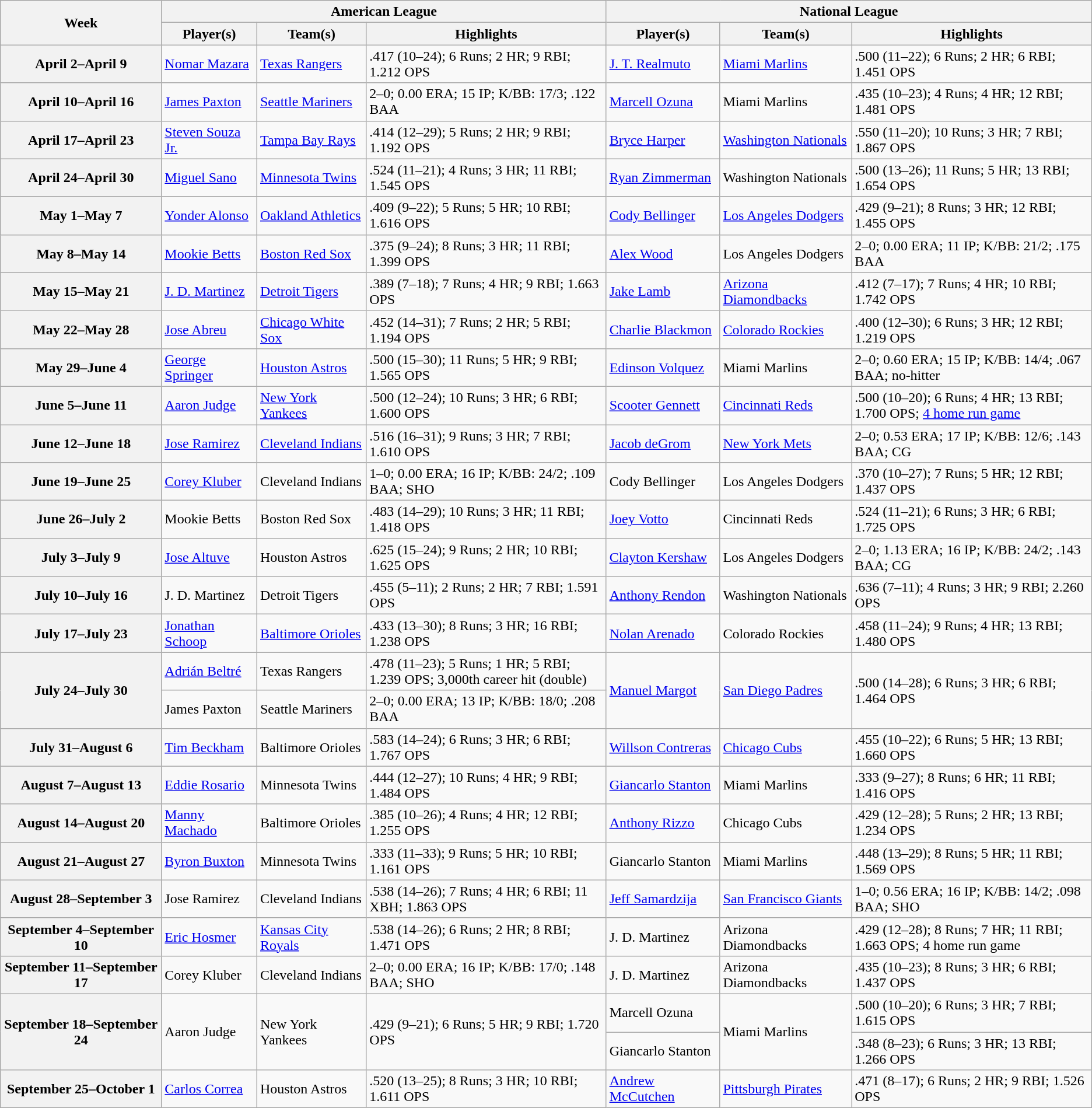<table class="wikitable plainrowheaders">
<tr>
<th rowspan=2>Week</th>
<th colspan=3>American League</th>
<th colspan=3>National League</th>
</tr>
<tr>
<th>Player(s)</th>
<th>Team(s)</th>
<th width=22%>Highlights</th>
<th>Player(s)</th>
<th>Team(s)</th>
<th width=22%>Highlights</th>
</tr>
<tr>
<th scope="row">April 2–April 9</th>
<td><a href='#'>Nomar Mazara</a></td>
<td><a href='#'>Texas Rangers</a></td>
<td>.417 (10–24); 6 Runs; 2 HR; 9 RBI; 1.212 OPS</td>
<td><a href='#'>J. T. Realmuto</a></td>
<td><a href='#'>Miami Marlins</a></td>
<td>.500 (11–22); 6 Runs; 2 HR; 6 RBI; 1.451 OPS</td>
</tr>
<tr>
<th scope="row">April 10–April 16</th>
<td><a href='#'>James Paxton</a></td>
<td><a href='#'>Seattle Mariners</a></td>
<td>2–0; 0.00 ERA; 15 IP; K/BB: 17/3; .122 BAA</td>
<td><a href='#'>Marcell Ozuna</a></td>
<td>Miami Marlins</td>
<td>.435 (10–23); 4 Runs; 4 HR; 12 RBI; 1.481 OPS</td>
</tr>
<tr>
<th scope="row">April 17–April 23</th>
<td><a href='#'>Steven Souza Jr.</a></td>
<td><a href='#'>Tampa Bay Rays</a></td>
<td>.414 (12–29); 5 Runs; 2 HR; 9 RBI; 1.192 OPS</td>
<td><a href='#'>Bryce Harper</a></td>
<td><a href='#'>Washington Nationals</a></td>
<td>.550 (11–20); 10 Runs; 3 HR; 7 RBI; 1.867 OPS</td>
</tr>
<tr>
<th scope="row">April 24–April 30</th>
<td><a href='#'>Miguel Sano</a></td>
<td><a href='#'>Minnesota Twins</a></td>
<td>.524 (11–21); 4 Runs; 3 HR; 11 RBI; 1.545 OPS</td>
<td><a href='#'>Ryan Zimmerman</a></td>
<td>Washington Nationals</td>
<td>.500 (13–26); 11 Runs; 5 HR; 13 RBI; 1.654 OPS</td>
</tr>
<tr>
<th scope="row">May 1–May 7</th>
<td><a href='#'>Yonder Alonso</a></td>
<td><a href='#'>Oakland Athletics</a></td>
<td>.409 (9–22); 5 Runs; 5 HR; 10 RBI; 1.616 OPS</td>
<td><a href='#'>Cody Bellinger</a></td>
<td><a href='#'>Los Angeles Dodgers</a></td>
<td>.429 (9–21); 8 Runs; 3 HR; 12 RBI; 1.455 OPS</td>
</tr>
<tr>
<th scope="row">May 8–May 14</th>
<td><a href='#'>Mookie Betts</a></td>
<td><a href='#'>Boston Red Sox</a></td>
<td>.375 (9–24); 8 Runs; 3 HR; 11 RBI; 1.399 OPS</td>
<td><a href='#'>Alex Wood</a></td>
<td>Los Angeles Dodgers</td>
<td>2–0; 0.00 ERA; 11 IP; K/BB: 21/2; .175 BAA</td>
</tr>
<tr>
<th scope="row">May 15–May 21</th>
<td><a href='#'>J. D. Martinez</a></td>
<td><a href='#'>Detroit Tigers</a></td>
<td>.389 (7–18); 7 Runs; 4 HR; 9 RBI; 1.663 OPS</td>
<td><a href='#'>Jake Lamb</a></td>
<td><a href='#'>Arizona Diamondbacks</a></td>
<td>.412 (7–17); 7 Runs; 4 HR; 10 RBI; 1.742 OPS</td>
</tr>
<tr>
<th scope="row">May 22–May 28</th>
<td><a href='#'>Jose Abreu</a></td>
<td><a href='#'>Chicago White Sox</a></td>
<td>.452 (14–31); 7 Runs; 2 HR; 5 RBI; 1.194 OPS</td>
<td><a href='#'>Charlie Blackmon</a></td>
<td><a href='#'>Colorado Rockies</a></td>
<td>.400 (12–30); 6 Runs; 3 HR; 12 RBI; 1.219 OPS</td>
</tr>
<tr>
<th scope="row">May 29–June 4</th>
<td><a href='#'>George Springer</a></td>
<td><a href='#'>Houston Astros</a></td>
<td>.500 (15–30); 11 Runs; 5 HR; 9 RBI; 1.565 OPS</td>
<td><a href='#'>Edinson Volquez</a></td>
<td>Miami Marlins</td>
<td>2–0; 0.60 ERA; 15 IP; K/BB: 14/4; .067 BAA; no-hitter</td>
</tr>
<tr>
<th scope="row">June 5–June 11</th>
<td><a href='#'>Aaron Judge</a></td>
<td><a href='#'>New York Yankees</a></td>
<td>.500 (12–24); 10 Runs; 3 HR; 6 RBI; 1.600 OPS</td>
<td><a href='#'>Scooter Gennett</a></td>
<td><a href='#'>Cincinnati Reds</a></td>
<td>.500 (10–20); 6 Runs; 4 HR; 13 RBI; 1.700 OPS; <a href='#'>4 home run game</a></td>
</tr>
<tr>
<th scope="row">June 12–June 18</th>
<td><a href='#'>Jose Ramirez</a></td>
<td><a href='#'>Cleveland Indians</a></td>
<td>.516 (16–31); 9 Runs; 3 HR; 7 RBI; 1.610 OPS</td>
<td><a href='#'>Jacob deGrom</a></td>
<td><a href='#'>New York Mets</a></td>
<td>2–0; 0.53 ERA; 17 IP; K/BB: 12/6; .143 BAA; CG</td>
</tr>
<tr>
<th scope="row">June 19–June 25</th>
<td><a href='#'>Corey Kluber</a></td>
<td>Cleveland Indians</td>
<td>1–0; 0.00 ERA; 16 IP; K/BB: 24/2; .109 BAA; SHO</td>
<td>Cody Bellinger</td>
<td>Los Angeles Dodgers</td>
<td>.370 (10–27); 7 Runs; 5 HR; 12 RBI; 1.437 OPS</td>
</tr>
<tr>
<th scope="row">June 26–July 2</th>
<td>Mookie Betts</td>
<td>Boston Red Sox</td>
<td>.483 (14–29); 10 Runs; 3 HR; 11 RBI; 1.418 OPS</td>
<td><a href='#'>Joey Votto</a></td>
<td>Cincinnati Reds</td>
<td>.524 (11–21); 6 Runs; 3 HR; 6 RBI; 1.725 OPS</td>
</tr>
<tr>
<th scope="row">July 3–July 9</th>
<td><a href='#'>Jose Altuve</a></td>
<td>Houston Astros</td>
<td>.625 (15–24); 9 Runs; 2 HR; 10 RBI; 1.625 OPS</td>
<td><a href='#'>Clayton Kershaw</a></td>
<td>Los Angeles Dodgers</td>
<td>2–0; 1.13 ERA; 16 IP; K/BB: 24/2; .143 BAA; CG</td>
</tr>
<tr>
<th scope="row">July 10–July 16</th>
<td>J. D. Martinez</td>
<td>Detroit Tigers</td>
<td>.455 (5–11); 2 Runs; 2 HR; 7 RBI; 1.591 OPS</td>
<td><a href='#'>Anthony Rendon</a></td>
<td>Washington Nationals</td>
<td>.636 (7–11); 4 Runs; 3 HR; 9 RBI; 2.260 OPS</td>
</tr>
<tr>
<th scope="row">July 17–July 23</th>
<td><a href='#'>Jonathan Schoop</a></td>
<td><a href='#'>Baltimore Orioles</a></td>
<td>.433 (13–30); 8 Runs; 3 HR; 16 RBI; 1.238 OPS</td>
<td><a href='#'>Nolan Arenado</a></td>
<td>Colorado Rockies</td>
<td>.458 (11–24); 9 Runs; 4 HR; 13 RBI; 1.480 OPS</td>
</tr>
<tr>
<th rowspan="2" scope="row">July 24–July 30</th>
<td><a href='#'>Adrián Beltré</a></td>
<td>Texas Rangers</td>
<td>.478 (11–23); 5 Runs; 1 HR; 5 RBI; 1.239 OPS; 3,000th career hit (double)</td>
<td rowspan="2"><a href='#'>Manuel Margot</a></td>
<td rowspan="2"><a href='#'>San Diego Padres</a></td>
<td rowspan="2">.500 (14–28); 6 Runs; 3 HR; 6 RBI; 1.464 OPS</td>
</tr>
<tr>
<td>James Paxton</td>
<td>Seattle Mariners</td>
<td>2–0; 0.00 ERA; 13 IP; K/BB: 18/0; .208 BAA</td>
</tr>
<tr>
<th scope="row">July 31–August 6</th>
<td><a href='#'>Tim Beckham</a></td>
<td>Baltimore Orioles</td>
<td>.583 (14–24); 6 Runs; 3 HR; 6 RBI; 1.767 OPS</td>
<td><a href='#'>Willson Contreras</a></td>
<td><a href='#'>Chicago Cubs</a></td>
<td>.455 (10–22); 6 Runs; 5 HR; 13 RBI; 1.660 OPS</td>
</tr>
<tr>
<th scope="row">August 7–August 13</th>
<td><a href='#'>Eddie Rosario</a></td>
<td>Minnesota Twins</td>
<td>.444 (12–27); 10 Runs; 4 HR; 9 RBI; 1.484 OPS</td>
<td><a href='#'>Giancarlo Stanton</a></td>
<td>Miami Marlins</td>
<td>.333 (9–27); 8 Runs; 6 HR; 11 RBI; 1.416 OPS</td>
</tr>
<tr>
<th scope="row">August 14–August 20</th>
<td><a href='#'>Manny Machado</a></td>
<td>Baltimore Orioles</td>
<td>.385 (10–26); 4 Runs; 4 HR; 12 RBI; 1.255 OPS</td>
<td><a href='#'>Anthony Rizzo</a></td>
<td>Chicago Cubs</td>
<td>.429 (12–28); 5 Runs; 2 HR; 13 RBI; 1.234 OPS</td>
</tr>
<tr>
<th scope="row">August 21–August 27</th>
<td><a href='#'>Byron Buxton</a></td>
<td>Minnesota Twins</td>
<td>.333 (11–33); 9 Runs; 5 HR; 10 RBI; 1.161 OPS</td>
<td>Giancarlo Stanton</td>
<td>Miami Marlins</td>
<td>.448 (13–29); 8 Runs; 5 HR; 11 RBI; 1.569 OPS</td>
</tr>
<tr>
<th scope="row">August 28–September 3</th>
<td>Jose Ramirez</td>
<td>Cleveland Indians</td>
<td>.538 (14–26); 7 Runs; 4 HR; 6 RBI; 11 XBH; 1.863 OPS</td>
<td><a href='#'>Jeff Samardzija</a></td>
<td><a href='#'>San Francisco Giants</a></td>
<td>1–0; 0.56 ERA; 16 IP; K/BB: 14/2; .098 BAA; SHO</td>
</tr>
<tr>
<th scope="row">September 4–September 10</th>
<td><a href='#'>Eric Hosmer</a></td>
<td><a href='#'>Kansas City Royals</a></td>
<td>.538 (14–26); 6 Runs; 2 HR; 8 RBI; 1.471 OPS</td>
<td>J. D. Martinez</td>
<td>Arizona Diamondbacks</td>
<td>.429 (12–28); 8 Runs; 7 HR; 11 RBI; 1.663 OPS; 4 home run game</td>
</tr>
<tr>
<th scope="row">September 11–September 17</th>
<td>Corey Kluber</td>
<td>Cleveland Indians</td>
<td>2–0; 0.00 ERA; 16 IP; K/BB: 17/0; .148 BAA; SHO</td>
<td>J. D. Martinez</td>
<td>Arizona Diamondbacks</td>
<td>.435 (10–23); 8 Runs; 3 HR; 6 RBI; 1.437 OPS</td>
</tr>
<tr>
<th rowspan="2" scope="row">September 18–September 24</th>
<td rowspan="2">Aaron Judge</td>
<td rowspan="2">New York Yankees</td>
<td rowspan="2">.429 (9–21); 6 Runs; 5 HR; 9 RBI; 1.720 OPS</td>
<td>Marcell Ozuna</td>
<td rowspan="2">Miami Marlins</td>
<td>.500 (10–20); 6 Runs; 3 HR; 7 RBI; 1.615 OPS</td>
</tr>
<tr>
<td>Giancarlo Stanton</td>
<td>.348 (8–23); 6 Runs; 3 HR; 13 RBI; 1.266 OPS</td>
</tr>
<tr>
<th scope="row">September 25–October 1</th>
<td><a href='#'>Carlos Correa</a></td>
<td>Houston Astros</td>
<td>.520 (13–25); 8 Runs; 3 HR; 10 RBI; 1.611 OPS</td>
<td><a href='#'>Andrew McCutchen</a></td>
<td><a href='#'>Pittsburgh Pirates</a></td>
<td>.471 (8–17); 6 Runs; 2 HR; 9 RBI; 1.526 OPS</td>
</tr>
</table>
